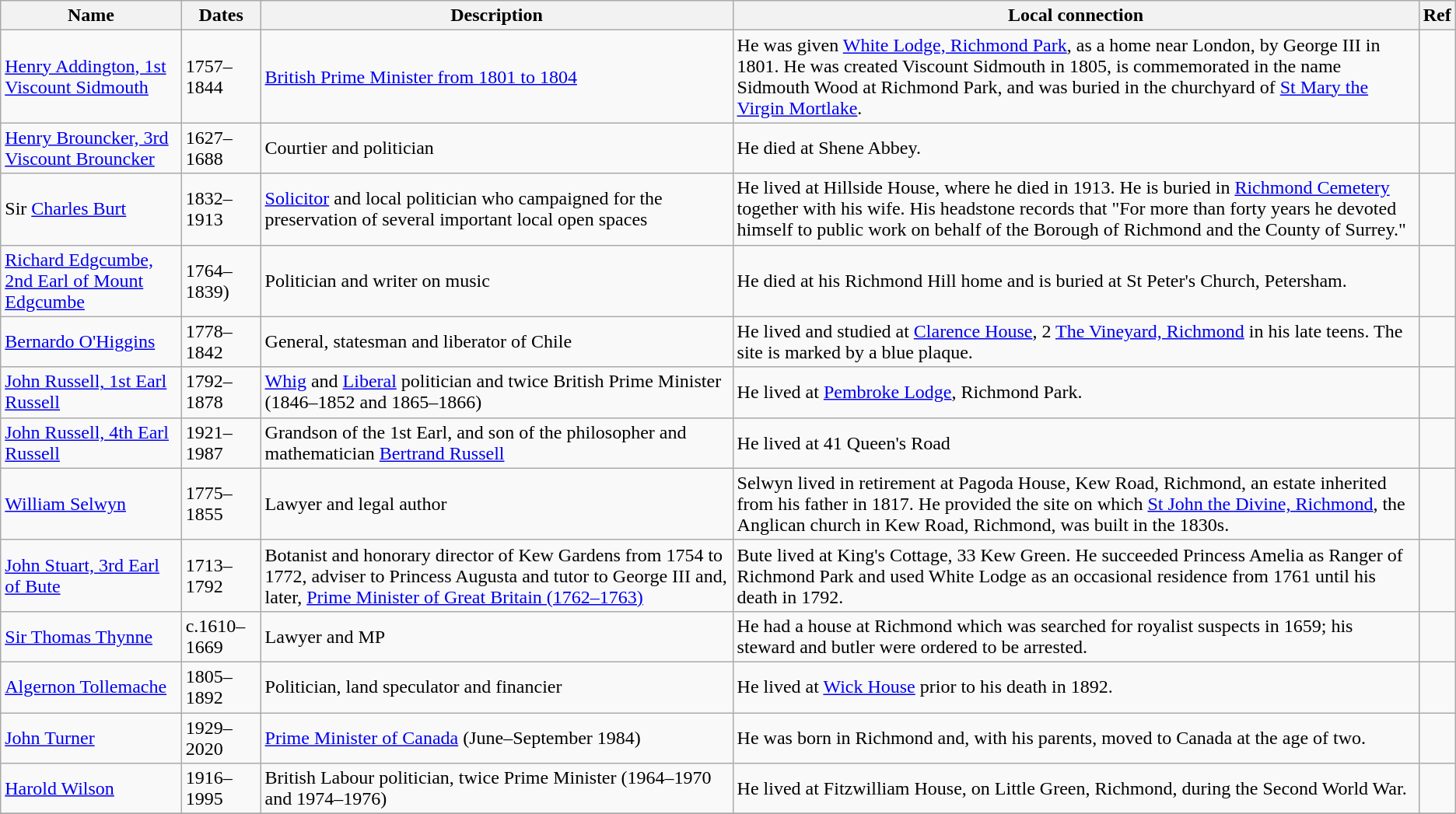<table class="wikitable sortable">
<tr>
<th width=>Name</th>
<th width=>Dates</th>
<th width=>Description</th>
<th width=>Local connection</th>
<th width=>Ref</th>
</tr>
<tr>
<td><a href='#'>Henry Addington, 1st Viscount Sidmouth</a></td>
<td>1757–1844</td>
<td><a href='#'>British Prime Minister from 1801 to 1804</a></td>
<td>He was given <a href='#'>White Lodge, Richmond Park</a>, as a home near London, by George III in 1801. He was created Viscount Sidmouth in 1805, is commemorated in the name Sidmouth Wood at Richmond Park, and was buried in the churchyard of <a href='#'>St Mary the Virgin Mortlake</a>.</td>
<td></td>
</tr>
<tr>
<td><a href='#'>Henry Brouncker, 3rd Viscount Brouncker</a></td>
<td>1627–1688</td>
<td>Courtier and politician</td>
<td>He died at Shene Abbey.</td>
<td></td>
</tr>
<tr>
<td>Sir <a href='#'>Charles Burt</a></td>
<td>1832–1913</td>
<td><a href='#'>Solicitor</a> and local politician who campaigned for the preservation of several important local open spaces</td>
<td>He lived at Hillside House, where he died in 1913. He is buried in <a href='#'>Richmond Cemetery</a> together with his wife. His headstone records that "For more than forty years he devoted himself to public work on behalf of the Borough of Richmond and the County of Surrey."</td>
<td></td>
</tr>
<tr>
<td><a href='#'>Richard Edgcumbe, 2nd Earl of Mount Edgcumbe</a></td>
<td>1764–1839)</td>
<td>Politician and writer on music</td>
<td>He died at his Richmond Hill home and is buried at St Peter's Church, Petersham.</td>
<td></td>
</tr>
<tr>
<td><a href='#'>Bernardo O'Higgins</a></td>
<td>1778–1842</td>
<td>General, statesman and liberator of Chile</td>
<td>He lived and studied at <a href='#'>Clarence House</a>, 2 <a href='#'>The Vineyard, Richmond</a> in his late teens. The site is marked by a blue plaque.</td>
<td></td>
</tr>
<tr>
<td><a href='#'>John Russell, 1st Earl Russell</a></td>
<td>1792–1878</td>
<td><a href='#'>Whig</a> and <a href='#'>Liberal</a> politician and twice British Prime Minister (1846–1852 and 1865–1866)</td>
<td>He lived at <a href='#'>Pembroke Lodge</a>, Richmond Park.</td>
<td></td>
</tr>
<tr>
<td><a href='#'>John Russell, 4th Earl Russell</a></td>
<td>1921–1987</td>
<td>Grandson of the 1st Earl, and son of the philosopher and mathematician <a href='#'>Bertrand Russell</a></td>
<td>He lived at 41 Queen's Road</td>
<td></td>
</tr>
<tr>
<td><a href='#'>William Selwyn</a></td>
<td>1775–1855</td>
<td>Lawyer and legal author</td>
<td>Selwyn lived in retirement at Pagoda House, Kew Road, Richmond, an estate inherited from his father in 1817. He provided the site on which <a href='#'>St John the Divine, Richmond</a>, the Anglican church in Kew Road, Richmond, was built in the 1830s.</td>
<td></td>
</tr>
<tr>
<td><a href='#'>John Stuart, 3rd Earl of Bute</a></td>
<td>1713–1792</td>
<td>Botanist and honorary director of Kew Gardens from 1754 to 1772, adviser to Princess Augusta and tutor to George III and, later, <a href='#'>Prime Minister of Great Britain (1762–1763)</a></td>
<td>Bute lived at King's Cottage, 33 Kew Green. He succeeded Princess Amelia as Ranger of Richmond Park and used White Lodge as an occasional residence from 1761 until his death in 1792.</td>
<td></td>
</tr>
<tr>
<td><a href='#'>Sir Thomas Thynne</a></td>
<td>c.1610–1669</td>
<td>Lawyer and MP</td>
<td>He had a house at Richmond which was searched for royalist suspects in 1659; his steward and butler were ordered to be arrested.</td>
<td></td>
</tr>
<tr>
<td><a href='#'>Algernon Tollemache</a></td>
<td>1805–1892</td>
<td>Politician, land speculator and financier</td>
<td>He lived at <a href='#'>Wick House</a> prior to his death in 1892.</td>
<td></td>
</tr>
<tr>
<td><a href='#'>John Turner</a></td>
<td>1929–2020</td>
<td><a href='#'>Prime Minister of Canada</a> (June–September 1984)</td>
<td>He was born in Richmond and, with his parents, moved to Canada at the age of two.</td>
<td></td>
</tr>
<tr>
<td><a href='#'>Harold Wilson</a></td>
<td>1916–1995</td>
<td>British Labour politician, twice Prime Minister (1964–1970 and 1974–1976)</td>
<td>He lived at Fitzwilliam House, on Little Green, Richmond, during the Second World War.</td>
<td></td>
</tr>
<tr>
</tr>
</table>
